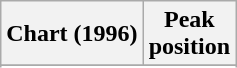<table class="wikitable">
<tr>
<th>Chart (1996)</th>
<th>Peak<br>position</th>
</tr>
<tr>
</tr>
<tr>
</tr>
<tr>
</tr>
</table>
